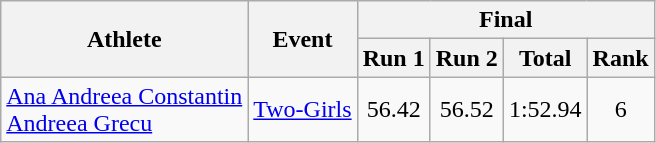<table class="wikitable">
<tr>
<th rowspan="2">Athlete</th>
<th rowspan="2">Event</th>
<th colspan="4">Final</th>
</tr>
<tr>
<th>Run 1</th>
<th>Run 2</th>
<th>Total</th>
<th>Rank</th>
</tr>
<tr>
<td><a href='#'>Ana Andreea Constantin</a><br><a href='#'>Andreea Grecu</a></td>
<td><a href='#'>Two-Girls</a></td>
<td align="center">56.42</td>
<td align="center">56.52</td>
<td align="center">1:52.94</td>
<td align="center">6</td>
</tr>
</table>
